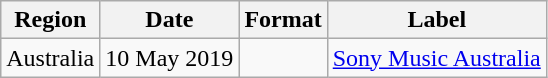<table class="wikitable">
<tr>
<th>Region</th>
<th>Date</th>
<th>Format</th>
<th>Label</th>
</tr>
<tr>
<td>Australia</td>
<td>10 May 2019</td>
<td></td>
<td><a href='#'>Sony Music Australia</a></td>
</tr>
</table>
